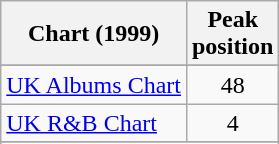<table class="wikitable sortable plainrowheaders">
<tr>
<th scope="col">Chart (1999)</th>
<th scope="col">Peak<br>position</th>
</tr>
<tr>
</tr>
<tr>
</tr>
<tr>
</tr>
<tr>
</tr>
<tr>
</tr>
<tr>
</tr>
<tr>
<td><a href='#'>UK Albums Chart</a></td>
<td style="text-align:center;">48</td>
</tr>
<tr>
<td><a href='#'>UK R&B Chart</a></td>
<td style="text-align:center;">4</td>
</tr>
<tr>
</tr>
<tr>
</tr>
</table>
